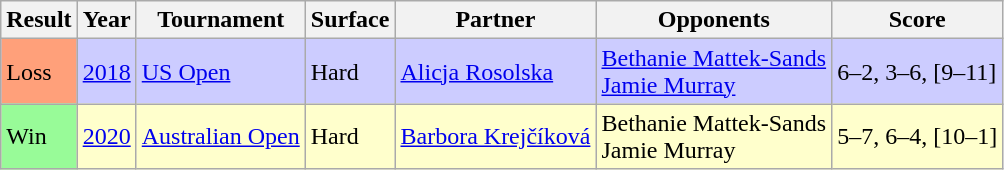<table class="sortable wikitable">
<tr>
<th>Result</th>
<th>Year</th>
<th>Tournament</th>
<th>Surface</th>
<th>Partner</th>
<th>Opponents</th>
<th class="unsortable">Score</th>
</tr>
<tr style="background:#ccf;">
<td style="background:#ffa07a;">Loss</td>
<td><a href='#'>2018</a></td>
<td><a href='#'>US Open</a></td>
<td>Hard</td>
<td> <a href='#'>Alicja Rosolska</a></td>
<td> <a href='#'>Bethanie Mattek-Sands</a><br> <a href='#'>Jamie Murray</a></td>
<td>6–2, 3–6, [9–11]</td>
</tr>
<tr style="background:#ffffcc;">
<td style="background:#98fb98;">Win</td>
<td><a href='#'>2020</a></td>
<td><a href='#'>Australian Open</a></td>
<td>Hard</td>
<td> <a href='#'>Barbora Krejčíková</a></td>
<td> Bethanie Mattek-Sands<br> Jamie Murray</td>
<td>5–7, 6–4, [10–1]</td>
</tr>
</table>
